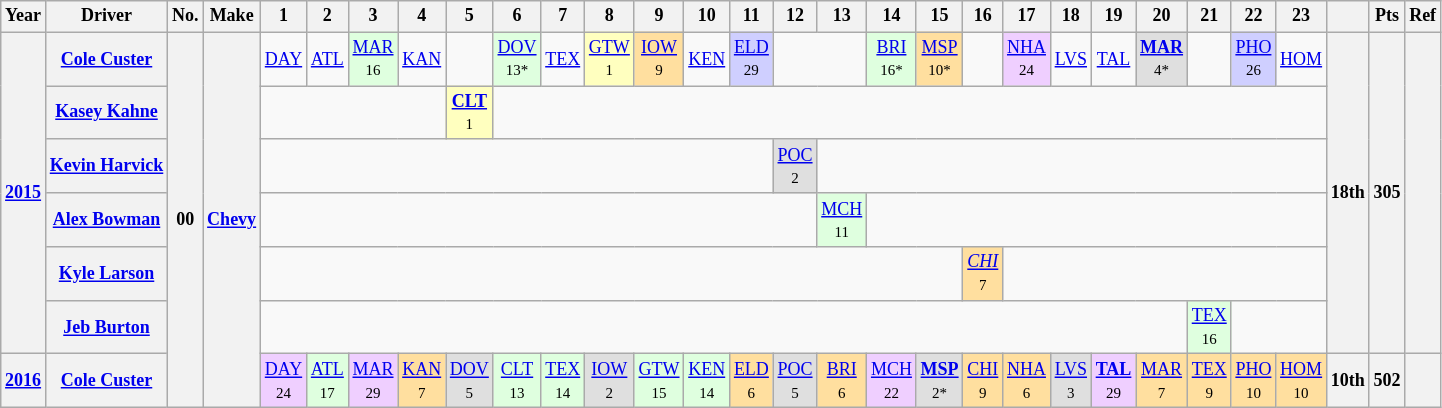<table class="wikitable" style="text-align:center; font-size:75%">
<tr>
<th>Year</th>
<th>Driver</th>
<th>No.</th>
<th>Make</th>
<th>1</th>
<th>2</th>
<th>3</th>
<th>4</th>
<th>5</th>
<th>6</th>
<th>7</th>
<th>8</th>
<th>9</th>
<th>10</th>
<th>11</th>
<th>12</th>
<th>13</th>
<th>14</th>
<th>15</th>
<th>16</th>
<th>17</th>
<th>18</th>
<th>19</th>
<th>20</th>
<th>21</th>
<th>22</th>
<th>23</th>
<th></th>
<th>Pts</th>
<th>Ref</th>
</tr>
<tr>
<th rowspan=6><a href='#'>2015</a></th>
<th><a href='#'>Cole Custer</a></th>
<th rowspan=7>00</th>
<th rowspan=7><a href='#'>Chevy</a></th>
<td><a href='#'>DAY</a></td>
<td><a href='#'>ATL</a></td>
<td style="background:#DFFFDF;"><a href='#'>MAR</a><br><small>16</small></td>
<td><a href='#'>KAN</a></td>
<td></td>
<td style="background:#DFFFDF;"><a href='#'>DOV</a><br><small>13*</small></td>
<td><a href='#'>TEX</a></td>
<td style="background:#FFFFBF;"><a href='#'>GTW</a><br><small>1</small></td>
<td style="background:#FFDF9F;"><a href='#'>IOW</a><br><small>9</small></td>
<td><a href='#'>KEN</a></td>
<td style="background:#CFCFFF;"><a href='#'>ELD</a><br><small>29</small></td>
<td colspan=2></td>
<td style="background:#DFFFDF;"><a href='#'>BRI</a><br><small>16*</small></td>
<td style="background:#FFDF9F;"><a href='#'>MSP</a><br><small>10*</small></td>
<td></td>
<td style="background:#EFCFFF;"><a href='#'>NHA</a><br><small>24</small></td>
<td><a href='#'>LVS</a></td>
<td><a href='#'>TAL</a></td>
<td style="background:#DFDFDF;"><strong><a href='#'>MAR</a></strong><br><small>4*</small></td>
<td></td>
<td style="background:#CFCFFF;"><a href='#'>PHO</a><br><small>26</small></td>
<td><a href='#'>HOM</a></td>
<th rowspan=6>18th</th>
<th rowspan=6>305</th>
<th rowspan=6><br><br></th>
</tr>
<tr>
<th><a href='#'>Kasey Kahne</a></th>
<td colspan=4></td>
<td style="background:#FFFFBF;"><strong><a href='#'>CLT</a></strong><br><small>1</small></td>
<td colspan=18></td>
</tr>
<tr>
<th><a href='#'>Kevin Harvick</a></th>
<td colspan=11></td>
<td style="background:#DFDFDF;"><a href='#'>POC</a><br><small>2</small></td>
<td colspan=11></td>
</tr>
<tr>
<th><a href='#'>Alex Bowman</a></th>
<td colspan=12></td>
<td style="background:#DFFFDF;"><a href='#'>MCH</a><br><small>11</small></td>
<td colspan=10></td>
</tr>
<tr>
<th><a href='#'>Kyle Larson</a></th>
<td colspan=15></td>
<td style="background:#FFDF9F;"><em><a href='#'>CHI</a></em><br><small>7</small></td>
<td colspan=7></td>
</tr>
<tr>
<th><a href='#'>Jeb Burton</a></th>
<td colspan=20></td>
<td style="background:#DFFFDF;"><a href='#'>TEX</a><br><small>16</small></td>
<td colspan=2></td>
</tr>
<tr>
<th><a href='#'>2016</a></th>
<th><a href='#'>Cole Custer</a></th>
<td style="background:#EFCFFF;"><a href='#'>DAY</a><br><small>24</small></td>
<td style="background:#DFFFDF;"><a href='#'>ATL</a><br><small>17</small></td>
<td style="background:#EFCFFF;"><a href='#'>MAR</a><br><small>29</small></td>
<td style="background:#FFDF9F;"><a href='#'>KAN</a><br><small>7</small></td>
<td style="background:#DFDFDF;"><a href='#'>DOV</a><br><small>5</small></td>
<td style="background:#DFFFDF;"><a href='#'>CLT</a><br><small>13</small></td>
<td style="background:#DFFFDF;"><a href='#'>TEX</a><br><small>14</small></td>
<td style="background:#DFDFDF;"><a href='#'>IOW</a><br><small>2</small></td>
<td style="background:#DFFFDF;"><a href='#'>GTW</a><br><small>15</small></td>
<td style="background:#DFFFDF;"><a href='#'>KEN</a><br><small>14</small></td>
<td style="background:#FFDF9F;"><a href='#'>ELD</a><br><small>6</small></td>
<td style="background:#DFDFDF;"><a href='#'>POC</a><br><small>5</small></td>
<td style="background:#FFDF9F;"><a href='#'>BRI</a><br><small>6</small></td>
<td style="background:#EFCFFF;"><a href='#'>MCH</a><br><small>22</small></td>
<td style="background:#DFDFDF;"><strong><a href='#'>MSP</a></strong><br><small>2*</small></td>
<td style="background:#FFDF9F;"><a href='#'>CHI</a><br><small>9</small></td>
<td style="background:#FFDF9F;"><a href='#'>NHA</a><br><small>6</small></td>
<td style="background:#DFDFDF;"><a href='#'>LVS</a><br><small>3</small></td>
<td style="background:#EFCFFF;"><strong><a href='#'>TAL</a></strong><br><small>29</small></td>
<td style="background:#FFDF9F;"><a href='#'>MAR</a><br><small>7</small></td>
<td style="background:#FFDF9F;"><a href='#'>TEX</a><br><small>9</small></td>
<td style="background:#FFDF9F;"><a href='#'>PHO</a><br><small>10</small></td>
<td style="background:#FFDF9F;"><a href='#'>HOM</a><br><small>10</small></td>
<th>10th</th>
<th>502</th>
<th></th>
</tr>
</table>
